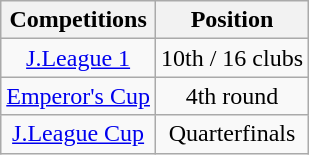<table class="wikitable" style="text-align:center;">
<tr>
<th>Competitions</th>
<th>Position</th>
</tr>
<tr>
<td><a href='#'>J.League 1</a></td>
<td>10th / 16 clubs</td>
</tr>
<tr>
<td><a href='#'>Emperor's Cup</a></td>
<td>4th round</td>
</tr>
<tr>
<td><a href='#'>J.League Cup</a></td>
<td>Quarterfinals</td>
</tr>
</table>
